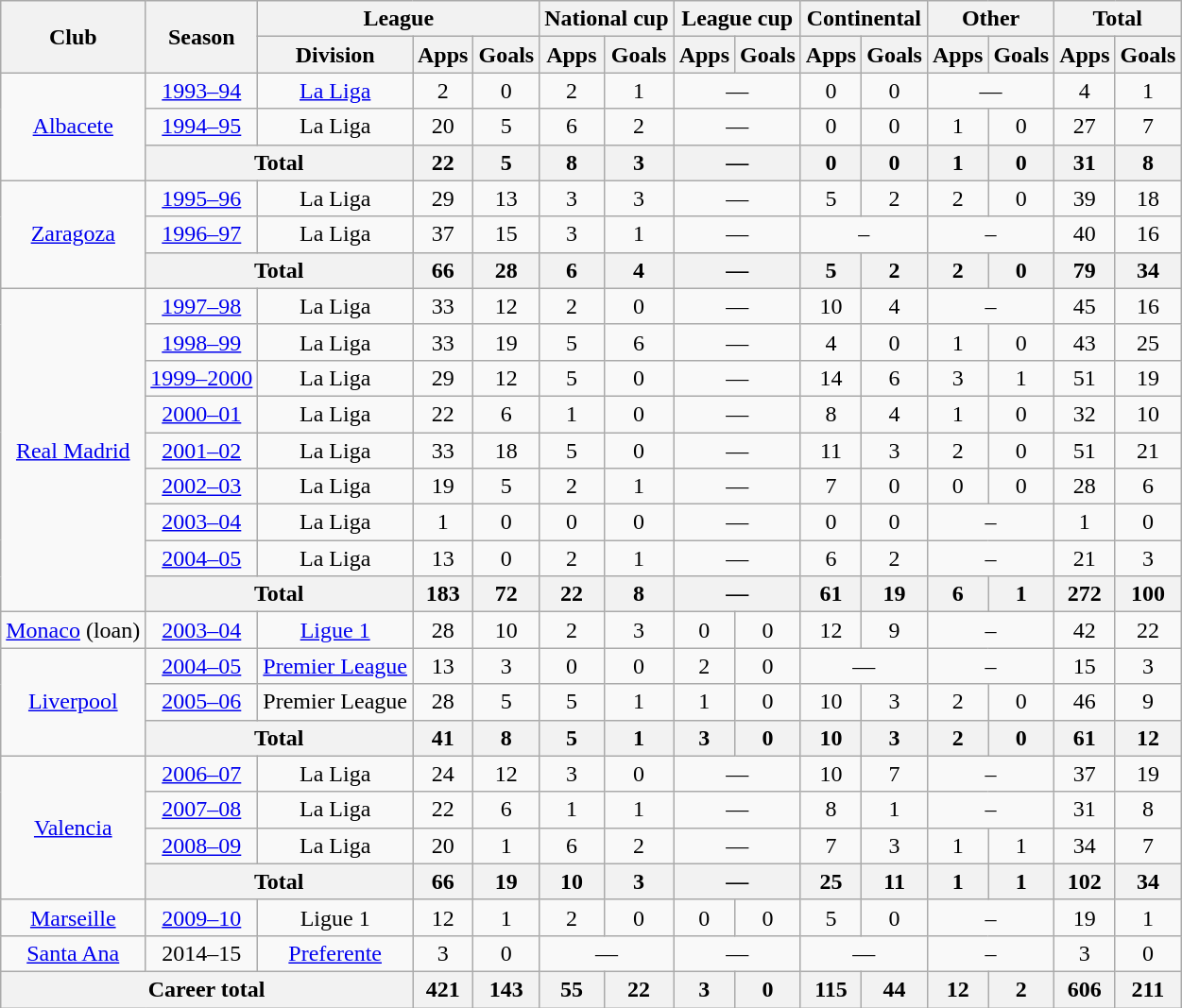<table class="wikitable" style="text-align:center">
<tr>
<th rowspan="2">Club</th>
<th rowspan="2">Season</th>
<th colspan="3">League</th>
<th colspan="2">National cup</th>
<th colspan="2">League cup</th>
<th colspan="2">Continental</th>
<th colspan="2">Other</th>
<th colspan="2">Total</th>
</tr>
<tr>
<th>Division</th>
<th>Apps</th>
<th>Goals</th>
<th>Apps</th>
<th>Goals</th>
<th>Apps</th>
<th>Goals</th>
<th>Apps</th>
<th>Goals</th>
<th>Apps</th>
<th>Goals</th>
<th>Apps</th>
<th>Goals</th>
</tr>
<tr>
<td rowspan="3"><a href='#'>Albacete</a></td>
<td><a href='#'>1993–94</a></td>
<td><a href='#'>La Liga</a></td>
<td>2</td>
<td>0</td>
<td>2</td>
<td>1</td>
<td colspan="2">—</td>
<td>0</td>
<td>0</td>
<td colspan="2">—</td>
<td>4</td>
<td>1</td>
</tr>
<tr>
<td><a href='#'>1994–95</a></td>
<td>La Liga</td>
<td>20</td>
<td>5</td>
<td>6</td>
<td>2</td>
<td colspan="2">—</td>
<td>0</td>
<td>0</td>
<td>1</td>
<td>0</td>
<td>27</td>
<td>7</td>
</tr>
<tr>
<th colspan="2">Total</th>
<th>22</th>
<th>5</th>
<th>8</th>
<th>3</th>
<th colspan="2">—</th>
<th>0</th>
<th>0</th>
<th>1</th>
<th>0</th>
<th>31</th>
<th>8</th>
</tr>
<tr>
<td rowspan="3"><a href='#'>Zaragoza</a></td>
<td><a href='#'>1995–96</a></td>
<td>La Liga</td>
<td>29</td>
<td>13</td>
<td>3</td>
<td>3</td>
<td colspan="2">—</td>
<td>5</td>
<td>2</td>
<td>2</td>
<td>0</td>
<td>39</td>
<td>18</td>
</tr>
<tr>
<td><a href='#'>1996–97</a></td>
<td>La Liga</td>
<td>37</td>
<td>15</td>
<td>3</td>
<td>1</td>
<td colspan="2">—</td>
<td colspan="2">–</td>
<td colspan="2">–</td>
<td>40</td>
<td>16</td>
</tr>
<tr>
<th colspan="2">Total</th>
<th>66</th>
<th>28</th>
<th>6</th>
<th>4</th>
<th colspan="2">—</th>
<th>5</th>
<th>2</th>
<th>2</th>
<th>0</th>
<th>79</th>
<th>34</th>
</tr>
<tr>
<td rowspan="9"><a href='#'>Real Madrid</a></td>
<td><a href='#'>1997–98</a></td>
<td>La Liga</td>
<td>33</td>
<td>12</td>
<td>2</td>
<td>0</td>
<td colspan="2">—</td>
<td>10</td>
<td>4</td>
<td colspan="2">–</td>
<td>45</td>
<td>16</td>
</tr>
<tr>
<td><a href='#'>1998–99</a></td>
<td>La Liga</td>
<td>33</td>
<td>19</td>
<td>5</td>
<td>6</td>
<td colspan="2">—</td>
<td>4</td>
<td>0</td>
<td>1</td>
<td>0</td>
<td>43</td>
<td>25</td>
</tr>
<tr>
<td><a href='#'>1999–2000</a></td>
<td>La Liga</td>
<td>29</td>
<td>12</td>
<td>5</td>
<td>0</td>
<td colspan="2">—</td>
<td>14</td>
<td>6</td>
<td>3</td>
<td>1</td>
<td>51</td>
<td>19</td>
</tr>
<tr>
<td><a href='#'>2000–01</a></td>
<td>La Liga</td>
<td>22</td>
<td>6</td>
<td>1</td>
<td>0</td>
<td colspan="2">—</td>
<td>8</td>
<td>4</td>
<td>1</td>
<td>0</td>
<td>32</td>
<td>10</td>
</tr>
<tr>
<td><a href='#'>2001–02</a></td>
<td>La Liga</td>
<td>33</td>
<td>18</td>
<td>5</td>
<td>0</td>
<td colspan="2">—</td>
<td>11</td>
<td>3</td>
<td>2</td>
<td>0</td>
<td>51</td>
<td>21</td>
</tr>
<tr>
<td><a href='#'>2002–03</a></td>
<td>La Liga</td>
<td>19</td>
<td>5</td>
<td>2</td>
<td>1</td>
<td colspan="2">—</td>
<td>7</td>
<td>0</td>
<td>0</td>
<td>0</td>
<td>28</td>
<td>6</td>
</tr>
<tr>
<td><a href='#'>2003–04</a></td>
<td>La Liga</td>
<td>1</td>
<td>0</td>
<td>0</td>
<td>0</td>
<td colspan="2">—</td>
<td>0</td>
<td>0</td>
<td colspan="2">–</td>
<td>1</td>
<td>0</td>
</tr>
<tr>
<td><a href='#'>2004–05</a></td>
<td>La Liga</td>
<td>13</td>
<td>0</td>
<td>2</td>
<td>1</td>
<td colspan="2">—</td>
<td>6</td>
<td>2</td>
<td colspan="2">–</td>
<td>21</td>
<td>3</td>
</tr>
<tr>
<th colspan="2">Total</th>
<th>183</th>
<th>72</th>
<th>22</th>
<th>8</th>
<th colspan="2">—</th>
<th>61</th>
<th>19</th>
<th>6</th>
<th>1</th>
<th>272</th>
<th>100</th>
</tr>
<tr>
<td><a href='#'>Monaco</a> (loan)</td>
<td><a href='#'>2003–04</a></td>
<td><a href='#'>Ligue 1</a></td>
<td>28</td>
<td>10</td>
<td>2</td>
<td>3</td>
<td>0</td>
<td>0</td>
<td>12</td>
<td>9</td>
<td colspan="2">–</td>
<td>42</td>
<td>22</td>
</tr>
<tr>
<td rowspan="3"><a href='#'>Liverpool</a></td>
<td><a href='#'>2004–05</a></td>
<td><a href='#'>Premier League</a></td>
<td>13</td>
<td>3</td>
<td>0</td>
<td>0</td>
<td>2</td>
<td>0</td>
<td colspan="2">—</td>
<td colspan="2">–</td>
<td>15</td>
<td>3</td>
</tr>
<tr>
<td><a href='#'>2005–06</a></td>
<td>Premier League</td>
<td>28</td>
<td>5</td>
<td>5</td>
<td>1</td>
<td>1</td>
<td>0</td>
<td>10</td>
<td>3</td>
<td>2</td>
<td>0</td>
<td>46</td>
<td>9</td>
</tr>
<tr>
<th colspan="2">Total</th>
<th>41</th>
<th>8</th>
<th>5</th>
<th>1</th>
<th>3</th>
<th>0</th>
<th>10</th>
<th>3</th>
<th>2</th>
<th>0</th>
<th>61</th>
<th>12</th>
</tr>
<tr>
<td rowspan="4"><a href='#'>Valencia</a></td>
<td><a href='#'>2006–07</a></td>
<td>La Liga</td>
<td>24</td>
<td>12</td>
<td>3</td>
<td>0</td>
<td colspan="2">—</td>
<td>10</td>
<td>7</td>
<td colspan="2">–</td>
<td>37</td>
<td>19</td>
</tr>
<tr>
<td><a href='#'>2007–08</a></td>
<td>La Liga</td>
<td>22</td>
<td>6</td>
<td>1</td>
<td>1</td>
<td colspan="2">—</td>
<td>8</td>
<td>1</td>
<td colspan="2">–</td>
<td>31</td>
<td>8</td>
</tr>
<tr>
<td><a href='#'>2008–09</a></td>
<td>La Liga</td>
<td>20</td>
<td>1</td>
<td>6</td>
<td>2</td>
<td colspan="2">—</td>
<td>7</td>
<td>3</td>
<td>1</td>
<td>1</td>
<td>34</td>
<td>7</td>
</tr>
<tr>
<th colspan="2">Total</th>
<th>66</th>
<th>19</th>
<th>10</th>
<th>3</th>
<th colspan="2">—</th>
<th>25</th>
<th>11</th>
<th>1</th>
<th>1</th>
<th>102</th>
<th>34</th>
</tr>
<tr>
<td><a href='#'>Marseille</a></td>
<td><a href='#'>2009–10</a></td>
<td>Ligue 1</td>
<td>12</td>
<td>1</td>
<td>2</td>
<td>0</td>
<td>0</td>
<td>0</td>
<td>5</td>
<td>0</td>
<td colspan="2">–</td>
<td>19</td>
<td>1</td>
</tr>
<tr>
<td><a href='#'>Santa Ana</a></td>
<td>2014–15</td>
<td><a href='#'>Preferente</a></td>
<td>3</td>
<td>0</td>
<td colspan="2">—</td>
<td colspan="2">—</td>
<td colspan="2">—</td>
<td colspan="2">–</td>
<td>3</td>
<td>0</td>
</tr>
<tr>
<th colspan="3">Career total</th>
<th>421</th>
<th>143</th>
<th>55</th>
<th>22</th>
<th>3</th>
<th>0</th>
<th>115</th>
<th>44</th>
<th>12</th>
<th>2</th>
<th>606</th>
<th>211</th>
</tr>
</table>
